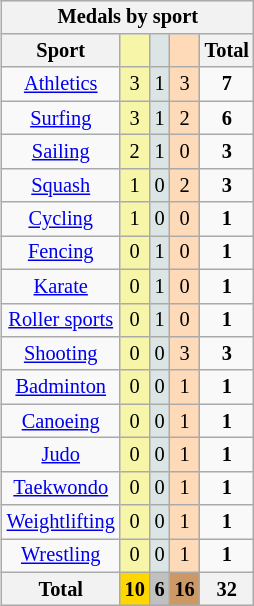<table class="wikitable" style=font-size:85%;float:right;text-align:center>
<tr>
<th colspan=5>Medals by sport</th>
</tr>
<tr>
<th>Sport</th>
<td bgcolor=F7F6A8></td>
<td bgcolor=DCE5E5></td>
<td bgcolor=FFDAB9></td>
<th>Total</th>
</tr>
<tr>
<td><a href='#'>Athletics</a></td>
<td bgcolor=F7F6A8>3</td>
<td bgcolor=DCE5E5>1</td>
<td bgcolor=FFDAB9>3</td>
<td><strong>7</strong></td>
</tr>
<tr>
<td><a href='#'>Surfing</a></td>
<td bgcolor=F7F6A8>3</td>
<td bgcolor=DCE5E5>1</td>
<td bgcolor=FFDAB9>2</td>
<td><strong>6</strong></td>
</tr>
<tr>
<td><a href='#'>Sailing</a></td>
<td bgcolor=F7F6A8>2</td>
<td bgcolor=DCE5E5>1</td>
<td bgcolor=FFDAB9>0</td>
<td><strong>3</strong></td>
</tr>
<tr>
<td><a href='#'>Squash</a></td>
<td bgcolor=F7F6A8>1</td>
<td bgcolor=DCE5E5>0</td>
<td bgcolor=FFDAB9>2</td>
<td><strong>3</strong></td>
</tr>
<tr>
<td><a href='#'>Cycling</a></td>
<td bgcolor=F7F6A8>1</td>
<td bgcolor=DCE5E5>0</td>
<td bgcolor=FFDAB9>0</td>
<td><strong>1</strong></td>
</tr>
<tr>
<td><a href='#'>Fencing</a></td>
<td bgcolor=F7F6A8>0</td>
<td bgcolor=DCE5E5>1</td>
<td bgcolor=FFDAB9>0</td>
<td><strong>1</strong></td>
</tr>
<tr>
<td><a href='#'>Karate</a></td>
<td bgcolor=F7F6A8>0</td>
<td bgcolor=DCE5E5>1</td>
<td bgcolor=FFDAB9>0</td>
<td><strong>1</strong></td>
</tr>
<tr>
<td><a href='#'>Roller sports</a></td>
<td bgcolor=F7F6A8>0</td>
<td bgcolor=DCE5E5>1</td>
<td bgcolor=FFDAB9>0</td>
<td><strong>1</strong></td>
</tr>
<tr>
<td><a href='#'>Shooting</a></td>
<td bgcolor=F7F6A8>0</td>
<td bgcolor=DCE5E5>0</td>
<td bgcolor=FFDAB9>3</td>
<td><strong>3</strong></td>
</tr>
<tr>
<td><a href='#'>Badminton</a></td>
<td bgcolor=F7F6A8>0</td>
<td bgcolor=DCE5E5>0</td>
<td bgcolor=FFDAB9>1</td>
<td><strong>1</strong></td>
</tr>
<tr>
<td><a href='#'>Canoeing</a></td>
<td bgcolor=F7F6A8>0</td>
<td bgcolor=DCE5E5>0</td>
<td bgcolor=FFDAB9>1</td>
<td><strong>1</strong></td>
</tr>
<tr>
<td><a href='#'>Judo</a></td>
<td bgcolor=F7F6A8>0</td>
<td bgcolor=DCE5E5>0</td>
<td bgcolor=FFDAB9>1</td>
<td><strong>1</strong></td>
</tr>
<tr>
<td><a href='#'>Taekwondo</a></td>
<td bgcolor=F7F6A8>0</td>
<td bgcolor=DCE5E5>0</td>
<td bgcolor=FFDAB9>1</td>
<td><strong>1</strong></td>
</tr>
<tr>
<td><a href='#'>Weightlifting</a></td>
<td bgcolor=F7F6A8>0</td>
<td bgcolor=DCE5E5>0</td>
<td bgcolor=FFDAB9>1</td>
<td><strong>1</strong></td>
</tr>
<tr>
<td><a href='#'>Wrestling</a></td>
<td bgcolor=F7F6A8>0</td>
<td bgcolor=DCE5E5>0</td>
<td bgcolor=FFDAB9>1</td>
<td><strong>1</strong></td>
</tr>
<tr>
<th>Total</th>
<th style=background:gold>10</th>
<th style=background:silver>6</th>
<th style=background:#c96>16</th>
<th>32</th>
</tr>
</table>
